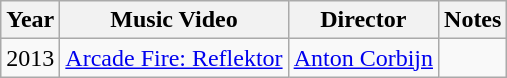<table class="wikitable">
<tr>
<th>Year</th>
<th>Music Video</th>
<th>Director</th>
<th>Notes</th>
</tr>
<tr>
<td>2013</td>
<td><a href='#'>Arcade Fire: Reflektor</a></td>
<td><a href='#'>Anton Corbijn</a></td>
<td></td>
</tr>
</table>
